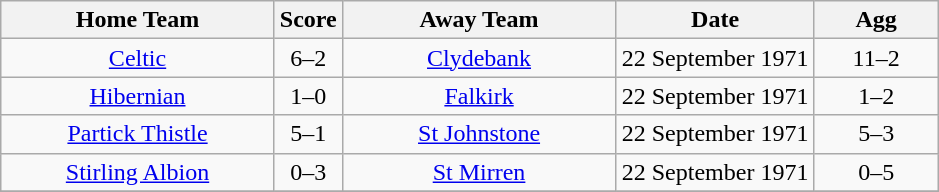<table class="wikitable" style="text-align:center;">
<tr>
<th width=175>Home Team</th>
<th width=20>Score</th>
<th width=175>Away Team</th>
<th width= 125>Date</th>
<th width= 75>Agg</th>
</tr>
<tr>
<td><a href='#'>Celtic</a></td>
<td>6–2</td>
<td><a href='#'>Clydebank</a></td>
<td>22 September 1971</td>
<td>11–2</td>
</tr>
<tr>
<td><a href='#'>Hibernian</a></td>
<td>1–0</td>
<td><a href='#'>Falkirk</a></td>
<td>22 September 1971</td>
<td>1–2</td>
</tr>
<tr>
<td><a href='#'>Partick Thistle</a></td>
<td>5–1</td>
<td><a href='#'>St Johnstone</a></td>
<td>22 September 1971</td>
<td>5–3</td>
</tr>
<tr>
<td><a href='#'>Stirling Albion</a></td>
<td>0–3</td>
<td><a href='#'>St Mirren</a></td>
<td>22 September 1971</td>
<td>0–5</td>
</tr>
<tr>
</tr>
</table>
